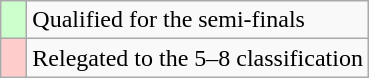<table class="wikitable">
<tr>
<td width=10px bgcolor="#ccffcc"></td>
<td>Qualified for the semi-finals</td>
</tr>
<tr>
<td width=10px bgcolor="#ffcccc"></td>
<td>Relegated to the 5–8 classification</td>
</tr>
</table>
